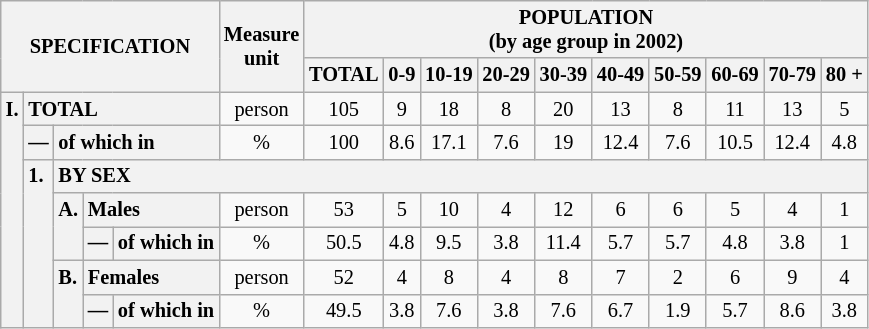<table class="wikitable" style="font-size:85%; text-align:center">
<tr>
<th rowspan="2" colspan="5">SPECIFICATION</th>
<th rowspan="2">Measure<br> unit</th>
<th colspan="10" rowspan="1">POPULATION<br> (by age group in 2002)</th>
</tr>
<tr>
<th>TOTAL</th>
<th>0-9</th>
<th>10-19</th>
<th>20-29</th>
<th>30-39</th>
<th>40-49</th>
<th>50-59</th>
<th>60-69</th>
<th>70-79</th>
<th>80 +</th>
</tr>
<tr>
<th style="text-align:left" valign="top" rowspan="7">I.</th>
<th style="text-align:left" colspan="4">TOTAL</th>
<td>person</td>
<td>105</td>
<td>9</td>
<td>18</td>
<td>8</td>
<td>20</td>
<td>13</td>
<td>8</td>
<td>11</td>
<td>13</td>
<td>5</td>
</tr>
<tr>
<th style="text-align:left" valign="top">—</th>
<th style="text-align:left" colspan="3">of which in</th>
<td>%</td>
<td>100</td>
<td>8.6</td>
<td>17.1</td>
<td>7.6</td>
<td>19</td>
<td>12.4</td>
<td>7.6</td>
<td>10.5</td>
<td>12.4</td>
<td>4.8</td>
</tr>
<tr>
<th style="text-align:left" valign="top" rowspan="5">1.</th>
<th style="text-align:left" colspan="14">BY SEX</th>
</tr>
<tr>
<th style="text-align:left" valign="top" rowspan="2">A.</th>
<th style="text-align:left" colspan="2">Males</th>
<td>person</td>
<td>53</td>
<td>5</td>
<td>10</td>
<td>4</td>
<td>12</td>
<td>6</td>
<td>6</td>
<td>5</td>
<td>4</td>
<td>1</td>
</tr>
<tr>
<th style="text-align:left" valign="top">—</th>
<th style="text-align:left" colspan="1">of which in</th>
<td>%</td>
<td>50.5</td>
<td>4.8</td>
<td>9.5</td>
<td>3.8</td>
<td>11.4</td>
<td>5.7</td>
<td>5.7</td>
<td>4.8</td>
<td>3.8</td>
<td>1</td>
</tr>
<tr>
<th style="text-align:left" valign="top" rowspan="2">B.</th>
<th style="text-align:left" colspan="2">Females</th>
<td>person</td>
<td>52</td>
<td>4</td>
<td>8</td>
<td>4</td>
<td>8</td>
<td>7</td>
<td>2</td>
<td>6</td>
<td>9</td>
<td>4</td>
</tr>
<tr>
<th style="text-align:left" valign="top">—</th>
<th style="text-align:left" colspan="1">of which in</th>
<td>%</td>
<td>49.5</td>
<td>3.8</td>
<td>7.6</td>
<td>3.8</td>
<td>7.6</td>
<td>6.7</td>
<td>1.9</td>
<td>5.7</td>
<td>8.6</td>
<td>3.8</td>
</tr>
</table>
